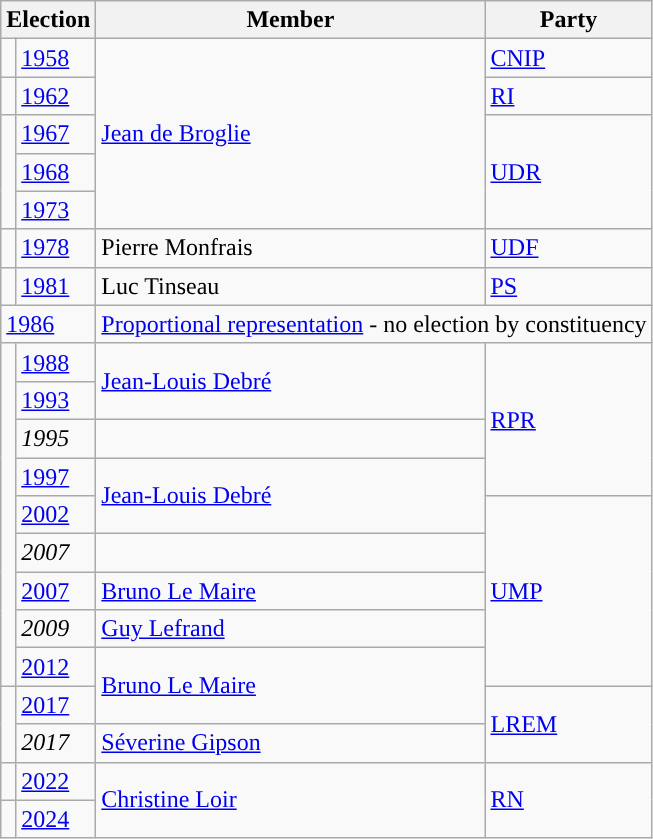<table class="wikitable">
<tr>
<th colspan="2">Election</th>
<th>Member</th>
<th>Party</th>
</tr>
<tr>
<td style="color:inherit;background:"></td>
<td><a href='#'>1958</a></td>
<td rowspan="5"><a href='#'>Jean de Broglie</a></td>
<td><a href='#'>CNIP</a></td>
</tr>
<tr>
<td style="color:inherit;background:"></td>
<td><a href='#'>1962</a></td>
<td><a href='#'>RI</a></td>
</tr>
<tr>
<td rowspan="3" style="color:inherit;background:"></td>
<td><a href='#'>1967</a></td>
<td rowspan="3"><a href='#'>UDR</a></td>
</tr>
<tr>
<td><a href='#'>1968</a></td>
</tr>
<tr>
<td><a href='#'>1973</a></td>
</tr>
<tr>
<td style="color:inherit;background:"></td>
<td><a href='#'>1978</a></td>
<td>Pierre Monfrais</td>
<td><a href='#'>UDF</a></td>
</tr>
<tr>
<td style="color:inherit;background:"></td>
<td><a href='#'>1981</a></td>
<td>Luc Tinseau</td>
<td><a href='#'>PS</a></td>
</tr>
<tr>
<td colspan="2"><a href='#'>1986</a></td>
<td colspan="2"><a href='#'>Proportional representation</a> - no election by constituency</td>
</tr>
<tr>
<td rowspan="9" style="color:inherit;background:"></td>
<td><a href='#'>1988</a></td>
<td rowspan="2"><a href='#'>Jean-Louis Debré</a></td>
<td rowspan="4"><a href='#'>RPR</a></td>
</tr>
<tr>
<td><a href='#'>1993</a></td>
</tr>
<tr>
<td><em>1995</em></td>
<td></td>
</tr>
<tr>
<td><a href='#'>1997</a></td>
<td rowspan=2><a href='#'>Jean-Louis Debré</a></td>
</tr>
<tr>
<td><a href='#'>2002</a></td>
<td rowspan="5"><a href='#'>UMP</a></td>
</tr>
<tr>
<td><em>2007</em></td>
<td></td>
</tr>
<tr>
<td><a href='#'>2007</a></td>
<td><a href='#'>Bruno Le Maire</a></td>
</tr>
<tr>
<td><em>2009</em></td>
<td><a href='#'>Guy Lefrand</a></td>
</tr>
<tr>
<td><a href='#'>2012</a></td>
<td rowspan=2><a href='#'>Bruno Le Maire</a></td>
</tr>
<tr>
<td rowspan="2" style="color:inherit;background:"></td>
<td><a href='#'>2017</a></td>
<td rowspan="2"><a href='#'>LREM</a></td>
</tr>
<tr>
<td><em>2017</em></td>
<td><a href='#'>Séverine Gipson</a></td>
</tr>
<tr>
<td style="color:inherit;background:"></td>
<td><a href='#'>2022</a></td>
<td rowspan="2"><a href='#'>Christine Loir</a></td>
<td rowspan="2"><a href='#'>RN</a></td>
</tr>
<tr>
<td style="color:inherit;background:"></td>
<td><a href='#'>2024</a></td>
</tr>
</table>
